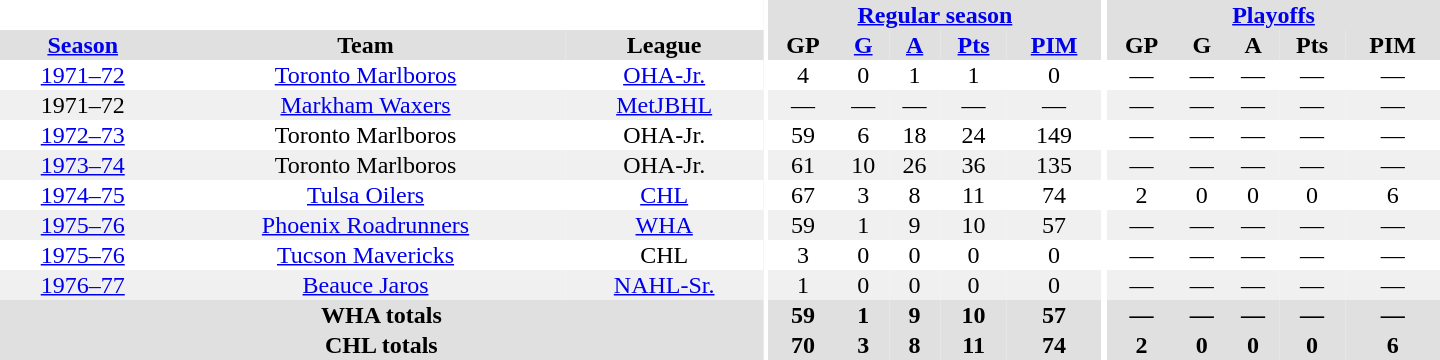<table border="0" cellpadding="1" cellspacing="0" style="text-align:center; width:60em">
<tr bgcolor="#e0e0e0">
<th colspan="3" bgcolor="#ffffff"></th>
<th rowspan="99" bgcolor="#ffffff"></th>
<th colspan="5"><a href='#'>Regular season</a></th>
<th rowspan="99" bgcolor="#ffffff"></th>
<th colspan="5"><a href='#'>Playoffs</a></th>
</tr>
<tr bgcolor="#e0e0e0">
<th><a href='#'>Season</a></th>
<th>Team</th>
<th>League</th>
<th>GP</th>
<th><a href='#'>G</a></th>
<th><a href='#'>A</a></th>
<th><a href='#'>Pts</a></th>
<th><a href='#'>PIM</a></th>
<th>GP</th>
<th>G</th>
<th>A</th>
<th>Pts</th>
<th>PIM</th>
</tr>
<tr>
<td><a href='#'>1971–72</a></td>
<td><a href='#'>Toronto Marlboros</a></td>
<td><a href='#'>OHA-Jr.</a></td>
<td>4</td>
<td>0</td>
<td>1</td>
<td>1</td>
<td>0</td>
<td>—</td>
<td>—</td>
<td>—</td>
<td>—</td>
<td>—</td>
</tr>
<tr bgcolor="#f0f0f0">
<td>1971–72</td>
<td><a href='#'>Markham Waxers</a></td>
<td><a href='#'>MetJBHL</a></td>
<td>—</td>
<td>—</td>
<td>—</td>
<td>—</td>
<td>—</td>
<td>—</td>
<td>—</td>
<td>—</td>
<td>—</td>
<td>—</td>
</tr>
<tr>
<td><a href='#'>1972–73</a></td>
<td>Toronto Marlboros</td>
<td>OHA-Jr.</td>
<td>59</td>
<td>6</td>
<td>18</td>
<td>24</td>
<td>149</td>
<td>—</td>
<td>—</td>
<td>—</td>
<td>—</td>
<td>—</td>
</tr>
<tr bgcolor="#f0f0f0">
<td><a href='#'>1973–74</a></td>
<td>Toronto Marlboros</td>
<td>OHA-Jr.</td>
<td>61</td>
<td>10</td>
<td>26</td>
<td>36</td>
<td>135</td>
<td>—</td>
<td>—</td>
<td>—</td>
<td>—</td>
<td>—</td>
</tr>
<tr>
<td><a href='#'>1974–75</a></td>
<td><a href='#'>Tulsa Oilers</a></td>
<td><a href='#'>CHL</a></td>
<td>67</td>
<td>3</td>
<td>8</td>
<td>11</td>
<td>74</td>
<td>2</td>
<td>0</td>
<td>0</td>
<td>0</td>
<td>6</td>
</tr>
<tr bgcolor="#f0f0f0">
<td><a href='#'>1975–76</a></td>
<td><a href='#'>Phoenix Roadrunners</a></td>
<td><a href='#'>WHA</a></td>
<td>59</td>
<td>1</td>
<td>9</td>
<td>10</td>
<td>57</td>
<td>—</td>
<td>—</td>
<td>—</td>
<td>—</td>
<td>—</td>
</tr>
<tr>
<td><a href='#'>1975–76</a></td>
<td><a href='#'>Tucson Mavericks</a></td>
<td>CHL</td>
<td>3</td>
<td>0</td>
<td>0</td>
<td>0</td>
<td>0</td>
<td>—</td>
<td>—</td>
<td>—</td>
<td>—</td>
<td>—</td>
</tr>
<tr bgcolor="#f0f0f0">
<td><a href='#'>1976–77</a></td>
<td><a href='#'>Beauce Jaros</a></td>
<td><a href='#'>NAHL-Sr.</a></td>
<td>1</td>
<td>0</td>
<td>0</td>
<td>0</td>
<td>0</td>
<td>—</td>
<td>—</td>
<td>—</td>
<td>—</td>
<td>—</td>
</tr>
<tr>
</tr>
<tr ALIGN="center" bgcolor="#e0e0e0">
<th colspan="3">WHA totals</th>
<th ALIGN="center">59</th>
<th ALIGN="center">1</th>
<th ALIGN="center">9</th>
<th ALIGN="center">10</th>
<th ALIGN="center">57</th>
<th ALIGN="center">—</th>
<th ALIGN="center">—</th>
<th ALIGN="center">—</th>
<th ALIGN="center">—</th>
<th ALIGN="center">—</th>
</tr>
<tr>
</tr>
<tr ALIGN="center" bgcolor="#e0e0e0">
<th colspan="3">CHL totals</th>
<th ALIGN="center">70</th>
<th ALIGN="center">3</th>
<th ALIGN="center">8</th>
<th ALIGN="center">11</th>
<th ALIGN="center">74</th>
<th ALIGN="center">2</th>
<th ALIGN="center">0</th>
<th ALIGN="center">0</th>
<th ALIGN="center">0</th>
<th ALIGN="center">6</th>
</tr>
</table>
